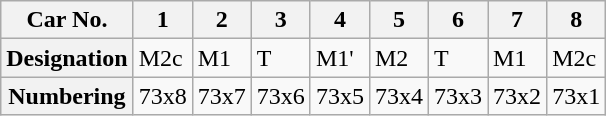<table class="wikitable">
<tr>
<th>Car No.</th>
<th>1</th>
<th>2</th>
<th>3</th>
<th>4</th>
<th>5</th>
<th>6</th>
<th>7</th>
<th>8</th>
</tr>
<tr>
<th>Designation</th>
<td>M2c</td>
<td>M1</td>
<td>T</td>
<td>M1'</td>
<td>M2</td>
<td>T</td>
<td>M1</td>
<td>M2c</td>
</tr>
<tr>
<th>Numbering</th>
<td>73x8</td>
<td>73x7</td>
<td>73x6</td>
<td>73x5</td>
<td>73x4</td>
<td>73x3</td>
<td>73x2</td>
<td>73x1</td>
</tr>
</table>
